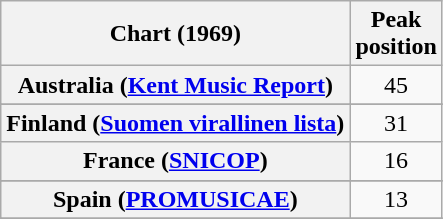<table class="wikitable sortable plainrowheaders" style="text-align:center">
<tr>
<th>Chart (1969)</th>
<th>Peak<br>position</th>
</tr>
<tr>
<th scope="row">Australia (<a href='#'>Kent Music Report</a>)</th>
<td>45</td>
</tr>
<tr>
</tr>
<tr>
</tr>
<tr>
</tr>
<tr>
<th scope="row">Finland (<a href='#'>Suomen virallinen lista</a>)</th>
<td>31</td>
</tr>
<tr>
<th scope="row">France (<a href='#'>SNICOP</a>)</th>
<td>16</td>
</tr>
<tr>
</tr>
<tr>
</tr>
<tr>
</tr>
<tr>
<th scope="row">Spain (<a href='#'>PROMUSICAE</a>)</th>
<td>13</td>
</tr>
<tr>
</tr>
<tr>
</tr>
</table>
